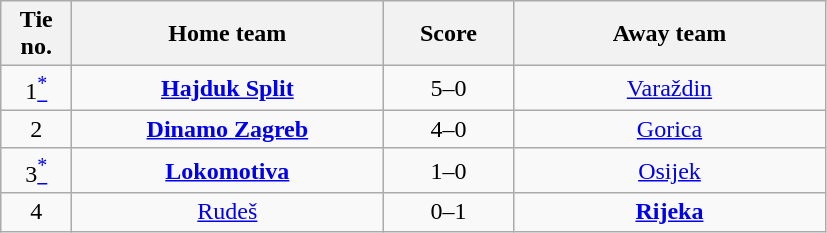<table class="wikitable" style="text-align: center">
<tr>
<th width="40">Tie no.</th>
<th width="200">Home team</th>
<th width="80">Score</th>
<th width="200">Away team</th>
</tr>
<tr>
<td>1<a href='#'><sup>*</sup></a></td>
<td><strong><a href='#'>Hajduk Split</a></strong></td>
<td>5–0</td>
<td><a href='#'>Varaždin</a></td>
</tr>
<tr>
<td>2</td>
<td><strong><a href='#'>Dinamo Zagreb</a></strong></td>
<td>4–0</td>
<td><a href='#'>Gorica</a></td>
</tr>
<tr>
<td>3<a href='#'><sup>*</sup></a></td>
<td><strong><a href='#'>Lokomotiva</a></strong></td>
<td>1–0</td>
<td><a href='#'>Osijek</a></td>
</tr>
<tr>
<td>4</td>
<td><a href='#'>Rudeš</a></td>
<td>0–1</td>
<td><strong><a href='#'>Rijeka</a></strong></td>
</tr>
</table>
